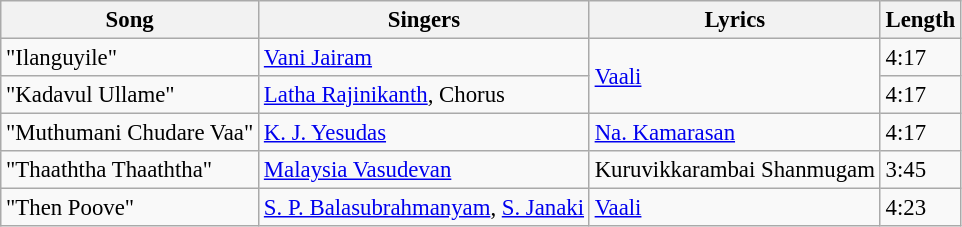<table class="wikitable" style="font-size:95%;">
<tr>
<th>Song</th>
<th>Singers</th>
<th>Lyrics</th>
<th>Length</th>
</tr>
<tr>
<td>"Ilanguyile"</td>
<td><a href='#'>Vani Jairam</a></td>
<td rowspan=2><a href='#'>Vaali</a></td>
<td>4:17</td>
</tr>
<tr>
<td>"Kadavul Ullame"</td>
<td><a href='#'>Latha Rajinikanth</a>, Chorus</td>
<td>4:17</td>
</tr>
<tr>
<td>"Muthumani Chudare Vaa"</td>
<td><a href='#'>K. J. Yesudas</a></td>
<td><a href='#'>Na. Kamarasan</a></td>
<td>4:17</td>
</tr>
<tr>
<td>"Thaaththa Thaaththa"</td>
<td><a href='#'>Malaysia Vasudevan</a></td>
<td>Kuruvikkarambai Shanmugam</td>
<td>3:45</td>
</tr>
<tr>
<td>"Then Poove"</td>
<td><a href='#'>S. P. Balasubrahmanyam</a>, <a href='#'>S. Janaki</a></td>
<td><a href='#'>Vaali</a></td>
<td>4:23</td>
</tr>
</table>
